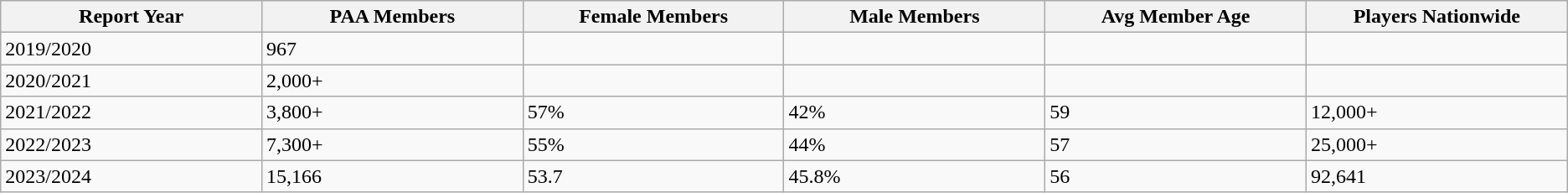<table class="wikitable sortable">
<tr>
<th width=10%>Report Year</th>
<th width=10%>PAA Members</th>
<th width=10%>Female Members</th>
<th width=10%>Male Members</th>
<th width=10%>Avg Member Age</th>
<th width=10%>Players Nationwide</th>
</tr>
<tr>
<td>2019/2020</td>
<td>967</td>
<td></td>
<td></td>
<td></td>
<td></td>
</tr>
<tr>
<td>2020/2021</td>
<td>2,000+</td>
<td></td>
<td></td>
<td></td>
<td></td>
</tr>
<tr>
<td>2021/2022</td>
<td>3,800+</td>
<td>57%</td>
<td>42%</td>
<td>59</td>
<td>12,000+</td>
</tr>
<tr>
<td>2022/2023</td>
<td>7,300+</td>
<td>55%</td>
<td>44%</td>
<td>57</td>
<td>25,000+</td>
</tr>
<tr>
<td>2023/2024</td>
<td>15,166</td>
<td>53.7</td>
<td>45.8%</td>
<td>56</td>
<td>92,641</td>
</tr>
</table>
